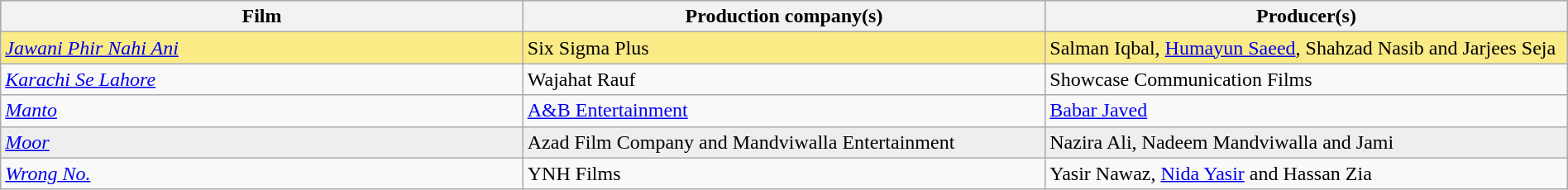<table class="wikitable" style="width:100%;">
<tr style="background:#bebebe">
<th style="width:33%;">Film</th>
<th style="width:33%;">Production company(s)</th>
<th style="width:33%;">Producer(s)</th>
</tr>
<tr rowspan="3"| style="background:#faeb86">
<td><em><a href='#'>Jawani Phir Nahi Ani</a></em></td>
<td>Six Sigma Plus</td>
<td>Salman Iqbal, <a href='#'>Humayun Saeed</a>, Shahzad Nasib and Jarjees Seja</td>
</tr>
<tr>
<td><em><a href='#'>Karachi Se Lahore</a></em></td>
<td>Wajahat Rauf</td>
<td>Showcase Communication Films</td>
</tr>
<tr>
<td><em><a href='#'>Manto</a></em></td>
<td><a href='#'>A&B Entertainment</a></td>
<td><a href='#'>Babar Javed</a></td>
</tr>
<tr style="background:#eee;">
<td><em><a href='#'>Moor</a></em></td>
<td>Azad Film Company and Mandviwalla Entertainment</td>
<td>Nazira Ali, Nadeem Mandviwalla and Jami</td>
</tr>
<tr>
<td><em><a href='#'>Wrong No.</a></em></td>
<td>YNH Films</td>
<td>Yasir Nawaz, <a href='#'>Nida Yasir</a> and Hassan Zia</td>
</tr>
</table>
